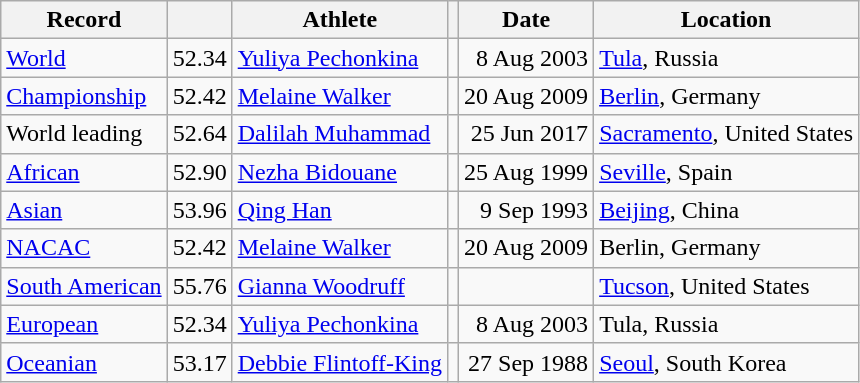<table class="wikitable">
<tr>
<th>Record</th>
<th></th>
<th>Athlete</th>
<th></th>
<th>Date</th>
<th>Location</th>
</tr>
<tr>
<td><a href='#'>World</a></td>
<td>52.34</td>
<td><a href='#'>Yuliya Pechonkina</a></td>
<td></td>
<td align=right>8 Aug 2003</td>
<td><a href='#'>Tula</a>, Russia</td>
</tr>
<tr>
<td><a href='#'>Championship</a></td>
<td>52.42</td>
<td><a href='#'>Melaine Walker</a></td>
<td></td>
<td align=right>20 Aug 2009</td>
<td><a href='#'>Berlin</a>, Germany</td>
</tr>
<tr>
<td>World leading</td>
<td>52.64</td>
<td><a href='#'>Dalilah Muhammad</a></td>
<td></td>
<td align=right>25 Jun 2017</td>
<td><a href='#'>Sacramento</a>, United States</td>
</tr>
<tr>
<td><a href='#'>African</a></td>
<td>52.90</td>
<td><a href='#'>Nezha Bidouane</a></td>
<td></td>
<td align=right>25 Aug 1999</td>
<td><a href='#'>Seville</a>, Spain</td>
</tr>
<tr>
<td><a href='#'>Asian</a></td>
<td>53.96</td>
<td><a href='#'>Qing Han</a></td>
<td></td>
<td align=right>9 Sep 1993</td>
<td><a href='#'>Beijing</a>, China</td>
</tr>
<tr>
<td><a href='#'>NACAC</a></td>
<td>52.42</td>
<td><a href='#'>Melaine Walker</a></td>
<td></td>
<td align=right>20 Aug 2009</td>
<td>Berlin, Germany</td>
</tr>
<tr>
<td><a href='#'>South American</a></td>
<td>55.76</td>
<td><a href='#'>Gianna Woodruff</a></td>
<td></td>
<td align=right></td>
<td><a href='#'>Tucson</a>, United States</td>
</tr>
<tr>
<td><a href='#'>European</a></td>
<td>52.34</td>
<td><a href='#'>Yuliya Pechonkina</a></td>
<td></td>
<td align=right>8 Aug 2003</td>
<td>Tula, Russia</td>
</tr>
<tr>
<td><a href='#'>Oceanian</a></td>
<td>53.17</td>
<td><a href='#'>Debbie Flintoff-King</a></td>
<td></td>
<td align=right>27 Sep 1988</td>
<td><a href='#'>Seoul</a>, South Korea</td>
</tr>
</table>
